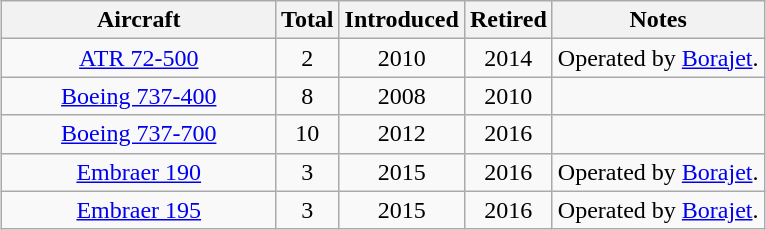<table class="wikitable" style="text-align:center;margin:auto;">
<tr>
<th width="175px;">Aircraft</th>
<th>Total</th>
<th>Introduced</th>
<th>Retired</th>
<th>Notes</th>
</tr>
<tr>
<td><a href='#'>ATR 72-500</a></td>
<td>2</td>
<td>2010</td>
<td>2014</td>
<td>Operated by <a href='#'>Borajet</a>.</td>
</tr>
<tr>
<td><a href='#'>Boeing 737-400</a></td>
<td>8</td>
<td>2008</td>
<td>2010</td>
<td></td>
</tr>
<tr>
<td><a href='#'>Boeing 737-700</a></td>
<td>10</td>
<td>2012</td>
<td>2016</td>
<td></td>
</tr>
<tr>
<td><a href='#'>Embraer 190</a></td>
<td>3</td>
<td>2015</td>
<td>2016</td>
<td>Operated by <a href='#'>Borajet</a>.</td>
</tr>
<tr>
<td><a href='#'>Embraer 195</a></td>
<td>3</td>
<td>2015</td>
<td>2016</td>
<td>Operated by <a href='#'>Borajet</a>.</td>
</tr>
</table>
